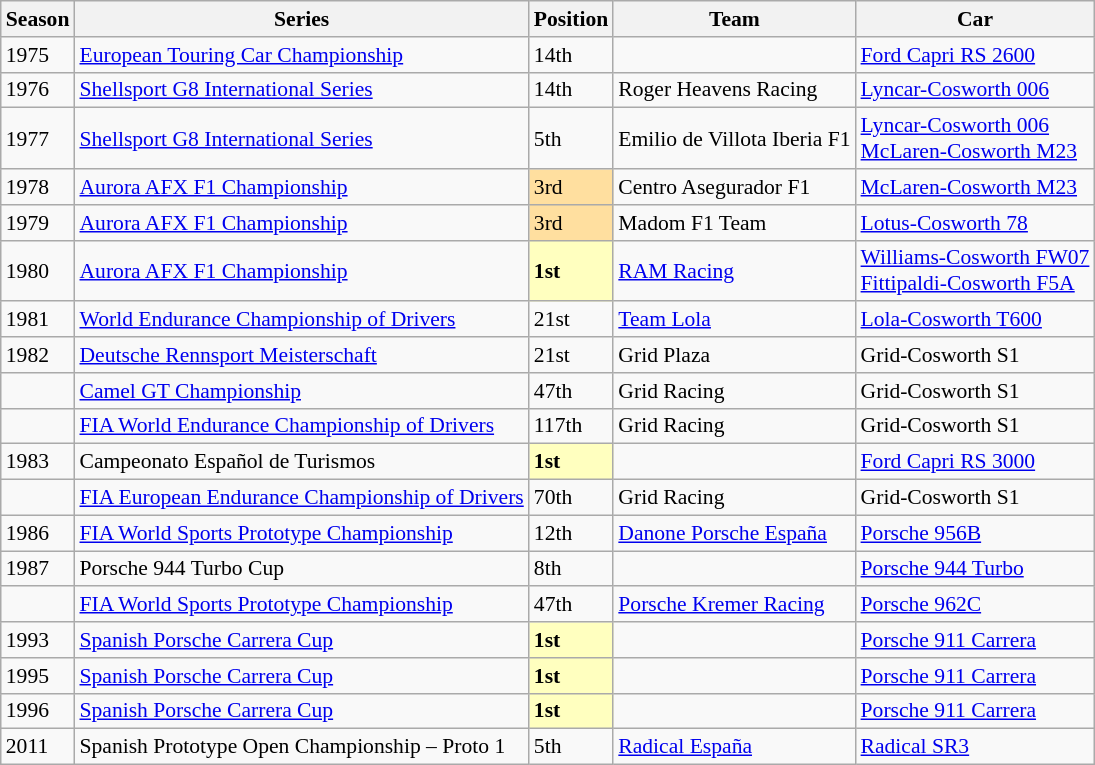<table class="wikitable" style="font-size: 90%;">
<tr>
<th>Season</th>
<th>Series</th>
<th>Position</th>
<th>Team</th>
<th>Car</th>
</tr>
<tr>
<td>1975</td>
<td><a href='#'>European Touring Car Championship</a></td>
<td>14th</td>
<td></td>
<td><a href='#'>Ford Capri RS 2600</a></td>
</tr>
<tr>
<td>1976</td>
<td nowrap><a href='#'>Shellsport G8 International Series</a></td>
<td>14th</td>
<td>Roger Heavens Racing</td>
<td><a href='#'>Lyncar-Cosworth 006</a></td>
</tr>
<tr>
<td>1977</td>
<td><a href='#'>Shellsport G8 International Series</a></td>
<td>5th</td>
<td nowrap>Emilio de Villota Iberia F1</td>
<td nowrap><a href='#'>Lyncar-Cosworth 006</a><br><a href='#'>McLaren-Cosworth M23</a></td>
</tr>
<tr>
<td>1978</td>
<td><a href='#'>Aurora AFX F1 Championship</a></td>
<td style="background:#ffdf9f;">3rd</td>
<td>Centro Asegurador F1</td>
<td><a href='#'>McLaren-Cosworth M23</a></td>
</tr>
<tr>
<td>1979</td>
<td><a href='#'>Aurora AFX F1 Championship</a></td>
<td style="background:#ffdf9f;">3rd</td>
<td>Madom F1 Team</td>
<td><a href='#'>Lotus-Cosworth 78</a></td>
</tr>
<tr>
<td>1980</td>
<td><a href='#'>Aurora AFX F1 Championship</a></td>
<td style="background:#ffffbf;"><strong>1st</strong></td>
<td><a href='#'>RAM Racing</a></td>
<td nowrap><a href='#'>Williams-Cosworth FW07</a><br><a href='#'>Fittipaldi-Cosworth F5A</a></td>
</tr>
<tr>
<td>1981</td>
<td><a href='#'>World Endurance Championship of Drivers</a></td>
<td>21st</td>
<td><a href='#'>Team Lola</a></td>
<td><a href='#'>Lola-Cosworth T600</a></td>
</tr>
<tr>
<td>1982</td>
<td><a href='#'>Deutsche Rennsport Meisterschaft</a></td>
<td>21st</td>
<td>Grid Plaza</td>
<td>Grid-Cosworth S1</td>
</tr>
<tr>
<td></td>
<td><a href='#'>Camel GT Championship</a></td>
<td>47th</td>
<td>Grid Racing</td>
<td>Grid-Cosworth S1</td>
</tr>
<tr>
<td></td>
<td><a href='#'>FIA World Endurance Championship of Drivers</a></td>
<td>117th</td>
<td>Grid Racing</td>
<td>Grid-Cosworth S1</td>
</tr>
<tr>
<td>1983</td>
<td>Campeonato Español de Turismos</td>
<td style="background:#ffffbf;"><strong>1st</strong></td>
<td></td>
<td><a href='#'>Ford Capri RS 3000</a></td>
</tr>
<tr>
<td></td>
<td nowrap><a href='#'>FIA European Endurance Championship of Drivers</a></td>
<td>70th</td>
<td>Grid Racing</td>
<td>Grid-Cosworth S1</td>
</tr>
<tr>
<td>1986</td>
<td><a href='#'>FIA World Sports Prototype Championship</a></td>
<td>12th</td>
<td><a href='#'>Danone Porsche España</a></td>
<td><a href='#'>Porsche 956B</a></td>
</tr>
<tr>
<td>1987</td>
<td>Porsche 944 Turbo Cup</td>
<td>8th</td>
<td></td>
<td><a href='#'>Porsche 944 Turbo</a></td>
</tr>
<tr>
<td></td>
<td><a href='#'>FIA World Sports Prototype Championship</a></td>
<td>47th</td>
<td><a href='#'>Porsche Kremer Racing</a></td>
<td><a href='#'>Porsche 962C</a></td>
</tr>
<tr>
<td>1993</td>
<td><a href='#'>Spanish Porsche Carrera Cup</a></td>
<td style="background:#ffffbf;"><strong>1st</strong></td>
<td></td>
<td><a href='#'>Porsche 911 Carrera</a></td>
</tr>
<tr>
<td>1995</td>
<td><a href='#'>Spanish Porsche Carrera Cup</a></td>
<td style="background:#ffffbf;"><strong>1st</strong></td>
<td></td>
<td><a href='#'>Porsche 911 Carrera</a></td>
</tr>
<tr>
<td>1996</td>
<td><a href='#'>Spanish Porsche Carrera Cup</a></td>
<td style="background:#ffffbf;"><strong>1st</strong></td>
<td></td>
<td><a href='#'>Porsche 911 Carrera</a></td>
</tr>
<tr>
<td>2011</td>
<td>Spanish Prototype Open Championship – Proto 1</td>
<td>5th</td>
<td><a href='#'>Radical España</a></td>
<td><a href='#'>Radical SR3</a></td>
</tr>
</table>
